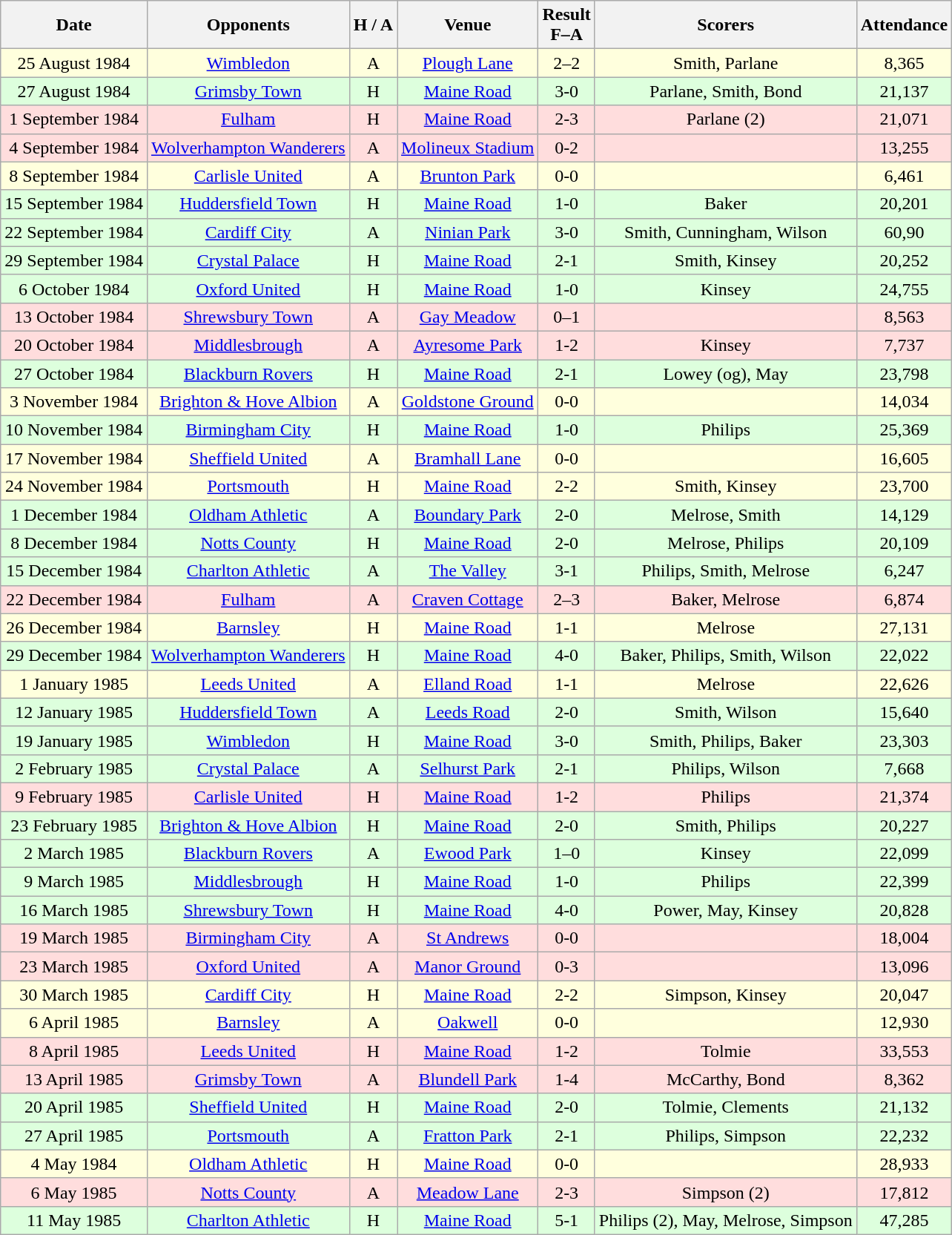<table class="wikitable" style="text-align:center">
<tr>
<th>Date</th>
<th>Opponents</th>
<th>H / A</th>
<th>Venue</th>
<th>Result<br>F–A</th>
<th>Scorers</th>
<th>Attendance</th>
</tr>
<tr bgcolor="#ffffdd">
<td>25 August 1984</td>
<td><a href='#'>Wimbledon</a></td>
<td>A</td>
<td><a href='#'>Plough Lane</a></td>
<td>2–2</td>
<td>Smith, Parlane</td>
<td>8,365</td>
</tr>
<tr bgcolor="#ddffdd">
<td>27 August 1984</td>
<td><a href='#'>Grimsby Town</a></td>
<td>H</td>
<td><a href='#'>Maine Road</a></td>
<td>3-0</td>
<td>Parlane, Smith, Bond</td>
<td>21,137</td>
</tr>
<tr bgcolor="#ffdddd">
<td>1 September 1984</td>
<td><a href='#'>Fulham</a></td>
<td>H</td>
<td><a href='#'>Maine Road</a></td>
<td>2-3</td>
<td>Parlane (2)</td>
<td>21,071</td>
</tr>
<tr bgcolor="#ffdddd">
<td>4 September 1984</td>
<td><a href='#'>Wolverhampton Wanderers</a></td>
<td>A</td>
<td><a href='#'>Molineux Stadium</a></td>
<td>0-2</td>
<td></td>
<td>13,255</td>
</tr>
<tr bgcolor="#ffffdd">
<td>8 September 1984</td>
<td><a href='#'>Carlisle United</a></td>
<td>A</td>
<td><a href='#'>Brunton Park</a></td>
<td>0-0</td>
<td></td>
<td>6,461</td>
</tr>
<tr bgcolor="#ddffdd">
<td>15 September 1984</td>
<td><a href='#'>Huddersfield Town</a></td>
<td>H</td>
<td><a href='#'>Maine Road</a></td>
<td>1-0</td>
<td>Baker</td>
<td>20,201</td>
</tr>
<tr bgcolor="#ddffdd">
<td>22 September 1984</td>
<td><a href='#'>Cardiff City</a></td>
<td>A</td>
<td><a href='#'>Ninian Park</a></td>
<td>3-0</td>
<td>Smith, Cunningham, Wilson</td>
<td>60,90</td>
</tr>
<tr bgcolor="#ddffdd">
<td>29 September 1984</td>
<td><a href='#'>Crystal Palace</a></td>
<td>H</td>
<td><a href='#'>Maine Road</a></td>
<td>2-1</td>
<td>Smith, Kinsey</td>
<td>20,252</td>
</tr>
<tr bgcolor="#ddffdd">
<td>6 October 1984</td>
<td><a href='#'>Oxford United</a></td>
<td>H</td>
<td><a href='#'>Maine Road</a></td>
<td>1-0</td>
<td>Kinsey</td>
<td>24,755</td>
</tr>
<tr bgcolor="#ffdddd">
<td>13 October 1984</td>
<td><a href='#'>Shrewsbury Town</a></td>
<td>A</td>
<td><a href='#'>Gay Meadow</a></td>
<td>0–1</td>
<td></td>
<td>8,563</td>
</tr>
<tr bgcolor="#ffdddd">
<td>20 October 1984</td>
<td><a href='#'>Middlesbrough</a></td>
<td>A</td>
<td><a href='#'>Ayresome Park</a></td>
<td>1-2</td>
<td>Kinsey</td>
<td>7,737</td>
</tr>
<tr bgcolor="#ddffdd">
<td>27 October 1984</td>
<td><a href='#'>Blackburn Rovers</a></td>
<td>H</td>
<td><a href='#'>Maine Road</a></td>
<td>2-1</td>
<td>Lowey (og), May</td>
<td>23,798</td>
</tr>
<tr bgcolor="#ffffdd">
<td>3 November 1984</td>
<td><a href='#'>Brighton & Hove Albion</a></td>
<td>A</td>
<td><a href='#'>Goldstone Ground</a></td>
<td>0-0</td>
<td></td>
<td>14,034</td>
</tr>
<tr bgcolor="#ddffdd">
<td>10 November 1984</td>
<td><a href='#'>Birmingham City</a></td>
<td>H</td>
<td><a href='#'>Maine Road</a></td>
<td>1-0</td>
<td>Philips</td>
<td>25,369</td>
</tr>
<tr bgcolor="#ffffdd">
<td>17 November 1984</td>
<td><a href='#'>Sheffield United</a></td>
<td>A</td>
<td><a href='#'>Bramhall Lane</a></td>
<td>0-0</td>
<td></td>
<td>16,605</td>
</tr>
<tr bgcolor="#ffffdd">
<td>24 November 1984</td>
<td><a href='#'>Portsmouth</a></td>
<td>H</td>
<td><a href='#'>Maine Road</a></td>
<td>2-2</td>
<td>Smith, Kinsey</td>
<td>23,700</td>
</tr>
<tr bgcolor="#ddffdd">
<td>1 December 1984</td>
<td><a href='#'>Oldham Athletic</a></td>
<td>A</td>
<td><a href='#'>Boundary Park</a></td>
<td>2-0</td>
<td>Melrose, Smith</td>
<td>14,129</td>
</tr>
<tr bgcolor="#ddffdd">
<td>8 December 1984</td>
<td><a href='#'>Notts County</a></td>
<td>H</td>
<td><a href='#'>Maine Road</a></td>
<td>2-0</td>
<td>Melrose, Philips</td>
<td>20,109</td>
</tr>
<tr bgcolor="#ddffdd">
<td>15 December 1984</td>
<td><a href='#'>Charlton Athletic</a></td>
<td>A</td>
<td><a href='#'>The Valley</a></td>
<td>3-1</td>
<td>Philips, Smith, Melrose</td>
<td>6,247</td>
</tr>
<tr bgcolor="#ffdddd">
<td>22 December 1984</td>
<td><a href='#'>Fulham</a></td>
<td>A</td>
<td><a href='#'>Craven Cottage</a></td>
<td>2–3</td>
<td>Baker, Melrose</td>
<td>6,874</td>
</tr>
<tr bgcolor="#ffffdd">
<td>26 December 1984</td>
<td><a href='#'>Barnsley</a></td>
<td>H</td>
<td><a href='#'>Maine Road</a></td>
<td>1-1</td>
<td>Melrose</td>
<td>27,131</td>
</tr>
<tr bgcolor="#ddffdd">
<td>29 December 1984</td>
<td><a href='#'>Wolverhampton Wanderers</a></td>
<td>H</td>
<td><a href='#'>Maine Road</a></td>
<td>4-0</td>
<td>Baker, Philips, Smith, Wilson</td>
<td>22,022</td>
</tr>
<tr bgcolor="#ffffdd">
<td>1 January 1985</td>
<td><a href='#'>Leeds United</a></td>
<td>A</td>
<td><a href='#'>Elland Road</a></td>
<td>1-1</td>
<td>Melrose</td>
<td>22,626</td>
</tr>
<tr bgcolor="#ddffdd">
<td>12 January 1985</td>
<td><a href='#'>Huddersfield Town</a></td>
<td>A</td>
<td><a href='#'>Leeds Road</a></td>
<td>2-0</td>
<td>Smith, Wilson</td>
<td>15,640</td>
</tr>
<tr bgcolor="#ddffdd">
<td>19 January 1985</td>
<td><a href='#'>Wimbledon</a></td>
<td>H</td>
<td><a href='#'>Maine Road</a></td>
<td>3-0</td>
<td>Smith, Philips, Baker</td>
<td>23,303</td>
</tr>
<tr bgcolor="#ddffdd">
<td>2 February 1985</td>
<td><a href='#'>Crystal Palace</a></td>
<td>A</td>
<td><a href='#'>Selhurst Park</a></td>
<td>2-1</td>
<td>Philips, Wilson</td>
<td>7,668</td>
</tr>
<tr bgcolor="#ffdddd">
<td>9 February 1985</td>
<td><a href='#'>Carlisle United</a></td>
<td>H</td>
<td><a href='#'>Maine Road</a></td>
<td>1-2</td>
<td>Philips</td>
<td>21,374</td>
</tr>
<tr bgcolor="#ddffdd">
<td>23 February 1985</td>
<td><a href='#'>Brighton & Hove Albion</a></td>
<td>H</td>
<td><a href='#'>Maine Road</a></td>
<td>2-0</td>
<td>Smith, Philips</td>
<td>20,227</td>
</tr>
<tr bgcolor="#ddffdd">
<td>2 March 1985</td>
<td><a href='#'>Blackburn Rovers</a></td>
<td>A</td>
<td><a href='#'>Ewood Park</a></td>
<td>1–0</td>
<td>Kinsey</td>
<td>22,099</td>
</tr>
<tr bgcolor="#ddffdd">
<td>9 March 1985</td>
<td><a href='#'>Middlesbrough</a></td>
<td>H</td>
<td><a href='#'>Maine Road</a></td>
<td>1-0</td>
<td>Philips</td>
<td>22,399</td>
</tr>
<tr bgcolor="#ddffdd">
<td>16 March 1985</td>
<td><a href='#'>Shrewsbury Town</a></td>
<td>H</td>
<td><a href='#'>Maine Road</a></td>
<td>4-0</td>
<td>Power, May, Kinsey</td>
<td>20,828</td>
</tr>
<tr bgcolor="#ffdddd">
<td>19 March 1985</td>
<td><a href='#'>Birmingham City</a></td>
<td>A</td>
<td><a href='#'>St Andrews</a></td>
<td>0-0</td>
<td></td>
<td>18,004</td>
</tr>
<tr bgcolor="#ffdddd">
<td>23 March 1985</td>
<td><a href='#'>Oxford United</a></td>
<td>A</td>
<td><a href='#'>Manor Ground</a></td>
<td>0-3</td>
<td></td>
<td>13,096</td>
</tr>
<tr bgcolor="#ffffdd">
<td>30 March 1985</td>
<td><a href='#'>Cardiff City</a></td>
<td>H</td>
<td><a href='#'>Maine Road</a></td>
<td>2-2</td>
<td>Simpson, Kinsey</td>
<td>20,047</td>
</tr>
<tr bgcolor="#ffffdd">
<td>6 April 1985</td>
<td><a href='#'>Barnsley</a></td>
<td>A</td>
<td><a href='#'>Oakwell</a></td>
<td>0-0</td>
<td></td>
<td>12,930</td>
</tr>
<tr bgcolor="#ffdddd">
<td>8 April 1985</td>
<td><a href='#'>Leeds United</a></td>
<td>H</td>
<td><a href='#'>Maine Road</a></td>
<td>1-2</td>
<td>Tolmie</td>
<td>33,553</td>
</tr>
<tr bgcolor="#ffdddd">
<td>13 April 1985</td>
<td><a href='#'>Grimsby Town</a></td>
<td>A</td>
<td><a href='#'>Blundell Park</a></td>
<td>1-4</td>
<td>McCarthy, Bond</td>
<td>8,362</td>
</tr>
<tr bgcolor="#ddffdd">
<td>20 April 1985</td>
<td><a href='#'>Sheffield United</a></td>
<td>H</td>
<td><a href='#'>Maine Road</a></td>
<td>2-0</td>
<td>Tolmie, Clements</td>
<td>21,132</td>
</tr>
<tr bgcolor="#ddffdd">
<td>27 April 1985</td>
<td><a href='#'>Portsmouth</a></td>
<td>A</td>
<td><a href='#'>Fratton Park</a></td>
<td>2-1</td>
<td>Philips, Simpson</td>
<td>22,232</td>
</tr>
<tr bgcolor="#ffffdd">
<td>4 May 1984</td>
<td><a href='#'>Oldham Athletic</a></td>
<td>H</td>
<td><a href='#'>Maine Road</a></td>
<td>0-0</td>
<td></td>
<td>28,933</td>
</tr>
<tr bgcolor="#ffdddd">
<td>6 May 1985</td>
<td><a href='#'>Notts County</a></td>
<td>A</td>
<td><a href='#'>Meadow Lane</a></td>
<td>2-3</td>
<td>Simpson (2)</td>
<td>17,812</td>
</tr>
<tr bgcolor="#ddffdd">
<td>11 May 1985</td>
<td><a href='#'>Charlton Athletic</a></td>
<td>H</td>
<td><a href='#'>Maine Road</a></td>
<td>5-1</td>
<td>Philips (2), May, Melrose, Simpson</td>
<td>47,285</td>
</tr>
</table>
